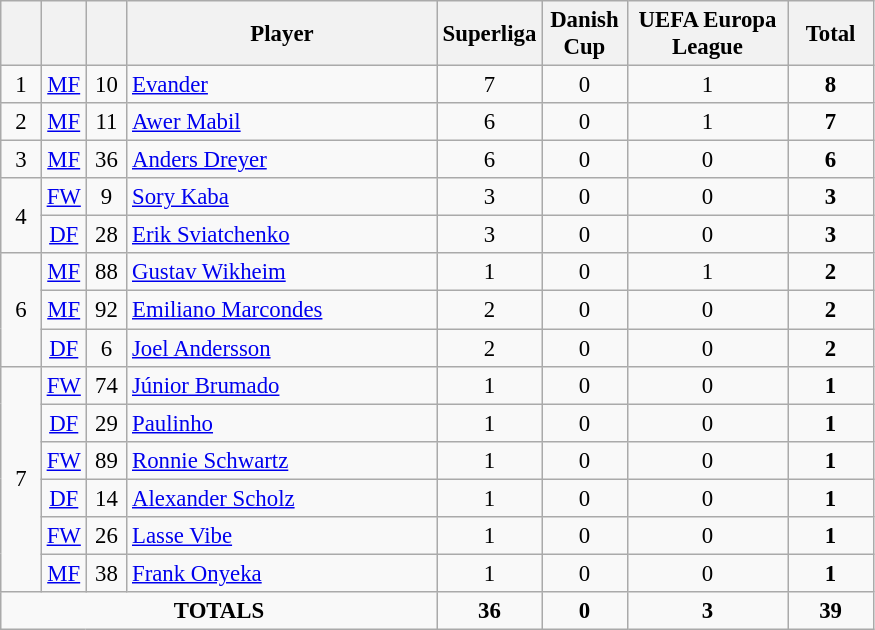<table class="wikitable sortable" style="font-size: 95%; text-align: center;">
<tr>
<th width=20></th>
<th width=20></th>
<th width=20></th>
<th width=200>Player</th>
<th width=50>Superliga</th>
<th width=50>Danish Cup</th>
<th width=100>UEFA Europa League</th>
<th width=50>Total</th>
</tr>
<tr>
<td rowspan="1">1</td>
<td><a href='#'>MF</a></td>
<td>10</td>
<td align=left> <a href='#'>Evander</a></td>
<td>7</td>
<td>0</td>
<td>1</td>
<td><strong>8</strong></td>
</tr>
<tr>
<td rowspan="1">2</td>
<td><a href='#'>MF</a></td>
<td>11</td>
<td align=left> <a href='#'>Awer Mabil</a></td>
<td>6</td>
<td>0</td>
<td>1</td>
<td><strong>7</strong></td>
</tr>
<tr>
<td rowspan="1">3</td>
<td><a href='#'>MF</a></td>
<td>36</td>
<td align=left> <a href='#'>Anders Dreyer</a></td>
<td>6</td>
<td>0</td>
<td>0</td>
<td><strong>6</strong></td>
</tr>
<tr>
<td rowspan="2">4</td>
<td><a href='#'>FW</a></td>
<td>9</td>
<td align=left> <a href='#'>Sory Kaba</a></td>
<td>3</td>
<td>0</td>
<td>0</td>
<td><strong>3</strong></td>
</tr>
<tr>
<td><a href='#'>DF</a></td>
<td>28</td>
<td align=left> <a href='#'>Erik Sviatchenko</a></td>
<td>3</td>
<td>0</td>
<td>0</td>
<td><strong>3</strong></td>
</tr>
<tr>
<td rowspan="3">6</td>
<td><a href='#'>MF</a></td>
<td>88</td>
<td align=left> <a href='#'>Gustav Wikheim</a></td>
<td>1</td>
<td>0</td>
<td>1</td>
<td><strong>2</strong></td>
</tr>
<tr>
<td><a href='#'>MF</a></td>
<td>92</td>
<td align=left> <a href='#'>Emiliano Marcondes</a></td>
<td>2</td>
<td>0</td>
<td>0</td>
<td><strong>2</strong></td>
</tr>
<tr>
<td><a href='#'>DF</a></td>
<td>6</td>
<td align=left> <a href='#'>Joel Andersson</a></td>
<td>2</td>
<td>0</td>
<td>0</td>
<td><strong>2</strong></td>
</tr>
<tr>
<td rowspan="6">7</td>
<td><a href='#'>FW</a></td>
<td>74</td>
<td align=left> <a href='#'>Júnior Brumado</a></td>
<td>1</td>
<td>0</td>
<td>0</td>
<td><strong>1</strong></td>
</tr>
<tr>
<td><a href='#'>DF</a></td>
<td>29</td>
<td align=left> <a href='#'>Paulinho</a></td>
<td>1</td>
<td>0</td>
<td>0</td>
<td><strong>1</strong></td>
</tr>
<tr>
<td><a href='#'>FW</a></td>
<td>89</td>
<td align=left> <a href='#'>Ronnie Schwartz</a></td>
<td>1</td>
<td>0</td>
<td>0</td>
<td><strong>1</strong></td>
</tr>
<tr>
<td><a href='#'>DF</a></td>
<td>14</td>
<td align=left>  <a href='#'>Alexander Scholz</a></td>
<td>1</td>
<td>0</td>
<td>0</td>
<td><strong>1</strong></td>
</tr>
<tr>
<td><a href='#'>FW</a></td>
<td>26</td>
<td align=left> <a href='#'>Lasse Vibe</a></td>
<td>1</td>
<td>0</td>
<td>0</td>
<td><strong>1</strong></td>
</tr>
<tr>
<td><a href='#'>MF</a></td>
<td>38</td>
<td align=left> <a href='#'>Frank Onyeka</a></td>
<td>1</td>
<td>0</td>
<td>0</td>
<td><strong>1</strong></td>
</tr>
<tr>
<td colspan="4"><strong>TOTALS</strong></td>
<td><strong>36</strong></td>
<td><strong>0</strong></td>
<td><strong>3</strong></td>
<td><strong>39</strong></td>
</tr>
</table>
